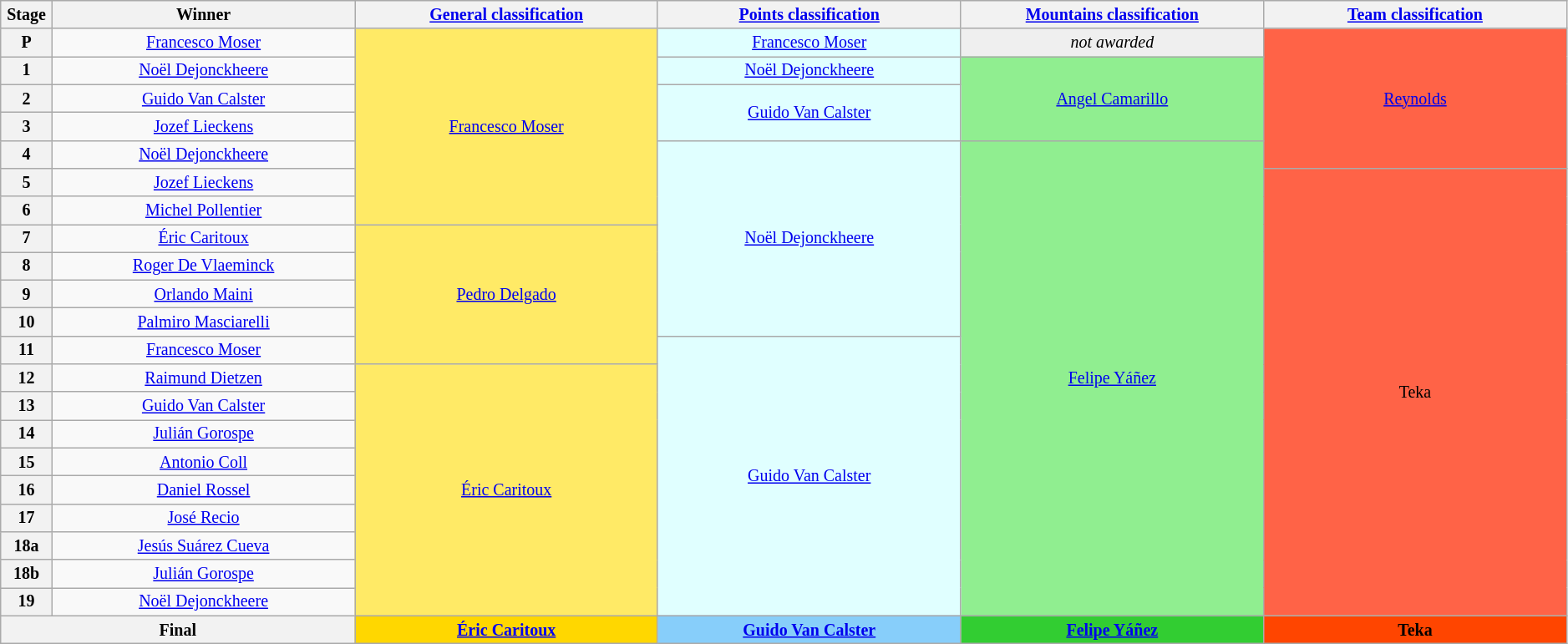<table class="wikitable" style="text-align: center; font-size:smaller;">
<tr style="background:#efefef;">
<th style="width:1%;">Stage</th>
<th style="width:15%;">Winner</th>
<th style="width:15%;"><a href='#'>General classification</a><br></th>
<th style="width:15%;"><a href='#'>Points classification</a><br></th>
<th style="width:15%;"><a href='#'>Mountains classification</a><br></th>
<th style="width:15%;"><a href='#'>Team classification</a></th>
</tr>
<tr>
<th>P</th>
<td><a href='#'>Francesco Moser</a></td>
<td style="background:#FFEA66;" rowspan="7"><a href='#'>Francesco Moser</a></td>
<td style="background:lightcyan;" rowspan="1"><a href='#'>Francesco Moser</a></td>
<td style="background:#EFEFEF;" rowspan="1"><em>not awarded</em></td>
<td style="background:#FF6347;" rowspan="5"><a href='#'>Reynolds</a></td>
</tr>
<tr>
<th>1</th>
<td><a href='#'>Noël Dejonckheere</a></td>
<td style="background:lightcyan;" rowspan="1"><a href='#'>Noël Dejonckheere</a></td>
<td style="background:lightgreen;" rowspan="3"><a href='#'>Angel Camarillo</a></td>
</tr>
<tr>
<th>2</th>
<td><a href='#'>Guido Van Calster</a></td>
<td style="background:lightcyan;" rowspan="2"><a href='#'>Guido Van Calster</a></td>
</tr>
<tr>
<th>3</th>
<td><a href='#'>Jozef Lieckens</a></td>
</tr>
<tr>
<th>4</th>
<td><a href='#'>Noël Dejonckheere</a></td>
<td style="background:lightcyan;" rowspan="7"><a href='#'>Noël Dejonckheere</a></td>
<td style="background:lightgreen;" rowspan="17"><a href='#'>Felipe Yáñez</a></td>
</tr>
<tr>
<th>5</th>
<td><a href='#'>Jozef Lieckens</a></td>
<td style="background:#FF6347;" rowspan="16">Teka</td>
</tr>
<tr>
<th>6</th>
<td><a href='#'>Michel Pollentier</a></td>
</tr>
<tr>
<th>7</th>
<td><a href='#'>Éric Caritoux</a></td>
<td style="background:#FFEA66;" rowspan="5"><a href='#'>Pedro Delgado</a></td>
</tr>
<tr>
<th>8</th>
<td><a href='#'>Roger De Vlaeminck</a></td>
</tr>
<tr>
<th>9</th>
<td><a href='#'>Orlando Maini</a></td>
</tr>
<tr>
<th>10</th>
<td><a href='#'>Palmiro Masciarelli</a></td>
</tr>
<tr>
<th>11</th>
<td><a href='#'>Francesco Moser</a></td>
<td style="background:lightcyan;" rowspan="10"><a href='#'>Guido Van Calster</a></td>
</tr>
<tr>
<th>12</th>
<td><a href='#'>Raimund Dietzen</a></td>
<td style="background:#FFEA66;" rowspan="9"><a href='#'>Éric Caritoux</a></td>
</tr>
<tr>
<th>13</th>
<td><a href='#'>Guido Van Calster</a></td>
</tr>
<tr>
<th>14</th>
<td><a href='#'>Julián Gorospe</a></td>
</tr>
<tr>
<th>15</th>
<td><a href='#'>Antonio Coll</a></td>
</tr>
<tr>
<th>16</th>
<td><a href='#'>Daniel Rossel</a></td>
</tr>
<tr>
<th>17</th>
<td><a href='#'>José Recio</a></td>
</tr>
<tr>
<th>18a</th>
<td><a href='#'>Jesús Suárez Cueva</a></td>
</tr>
<tr>
<th>18b</th>
<td><a href='#'>Julián Gorospe</a></td>
</tr>
<tr>
<th>19</th>
<td><a href='#'>Noël Dejonckheere</a></td>
</tr>
<tr>
<th colspan=2><strong>Final</strong></th>
<th style="background:gold;"><strong><a href='#'>Éric Caritoux</a></strong></th>
<th style="background:LightSkyBlue;"><strong><a href='#'>Guido Van Calster</a></strong></th>
<th style="background:#32CD32;"><strong><a href='#'>Felipe Yáñez</a></strong></th>
<th style="background:#FF4500;" rowspan="1"><strong>Teka</strong></th>
</tr>
</table>
